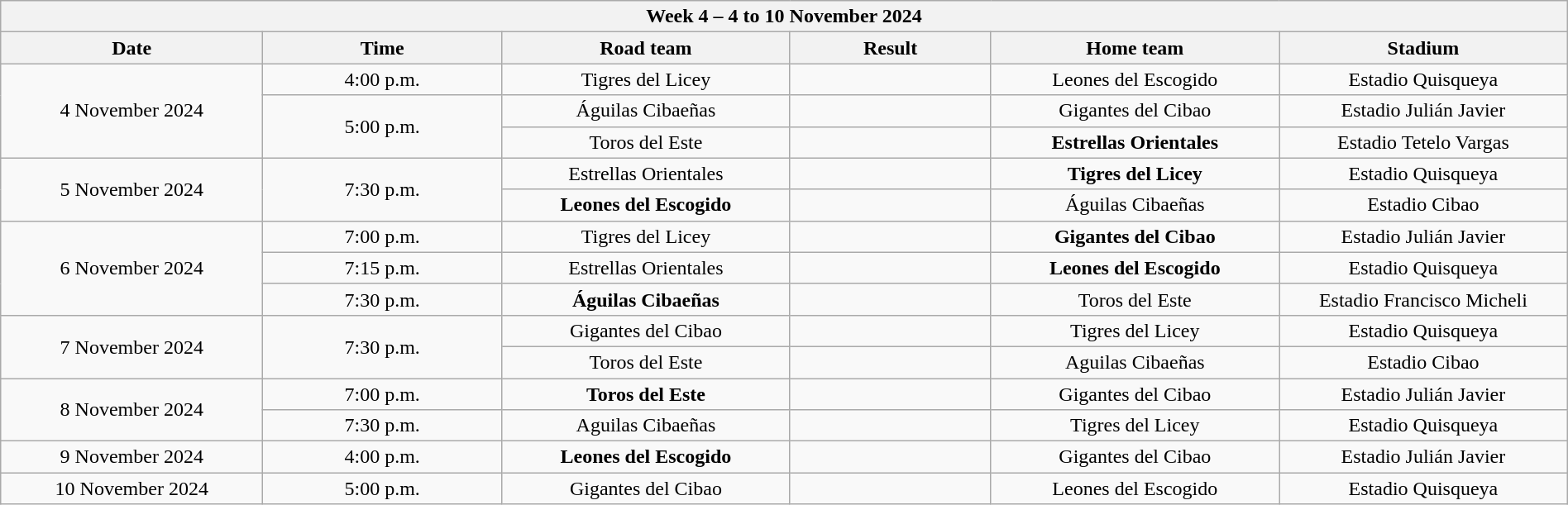<table class="wikitable collapsible collapsed" style="font-size: 100%; text-align: center; width: 100%;">
<tr>
<th colspan="6" style="with: 100%;" align=center>Week 4 – 4 to 10 November 2024</th>
</tr>
<tr>
<th width="50">Date</th>
<th width="50">Time</th>
<th width="75">Road team</th>
<th width="50">Result</th>
<th width="75">Home team</th>
<th width="75">Stadium</th>
</tr>
<tr>
<td rowspan="3">4 November 2024</td>
<td>4:00 p.m.</td>
<td>Tigres del Licey</td>
<td></td>
<td>Leones del Escogido</td>
<td>Estadio Quisqueya</td>
</tr>
<tr>
<td rowspan="2">5:00 p.m.</td>
<td>Águilas Cibaeñas</td>
<td></td>
<td>Gigantes del Cibao</td>
<td>Estadio Julián Javier</td>
</tr>
<tr>
<td>Toros del Este</td>
<td></td>
<td><strong>Estrellas Orientales</strong></td>
<td>Estadio Tetelo Vargas</td>
</tr>
<tr>
<td rowspan="2">5 November 2024</td>
<td rowspan="2">7:30 p.m.</td>
<td>Estrellas Orientales</td>
<td></td>
<td><strong>Tigres del Licey</strong></td>
<td>Estadio Quisqueya</td>
</tr>
<tr>
<td><strong>Leones del Escogido</strong></td>
<td></td>
<td>Águilas Cibaeñas</td>
<td>Estadio Cibao</td>
</tr>
<tr>
<td rowspan="3">6 November 2024</td>
<td>7:00 p.m.</td>
<td>Tigres del Licey</td>
<td></td>
<td><strong>Gigantes del Cibao</strong></td>
<td>Estadio Julián Javier</td>
</tr>
<tr>
<td>7:15 p.m.</td>
<td>Estrellas Orientales</td>
<td></td>
<td><strong>Leones del Escogido</strong></td>
<td>Estadio Quisqueya</td>
</tr>
<tr>
<td>7:30 p.m.</td>
<td><strong>Águilas Cibaeñas</strong></td>
<td></td>
<td>Toros del Este</td>
<td>Estadio Francisco Micheli</td>
</tr>
<tr>
<td rowspan="2">7 November 2024</td>
<td rowspan="2">7:30 p.m.</td>
<td>Gigantes del Cibao</td>
<td></td>
<td>Tigres del Licey</td>
<td>Estadio Quisqueya</td>
</tr>
<tr>
<td>Toros del Este</td>
<td></td>
<td>Aguilas Cibaeñas</td>
<td>Estadio Cibao</td>
</tr>
<tr>
<td rowspan="2">8 November 2024</td>
<td>7:00 p.m.</td>
<td><strong>Toros del Este</strong></td>
<td></td>
<td>Gigantes del Cibao</td>
<td>Estadio Julián Javier</td>
</tr>
<tr>
<td>7:30 p.m.</td>
<td>Aguilas Cibaeñas</td>
<td></td>
<td>Tigres del Licey</td>
<td>Estadio Quisqueya</td>
</tr>
<tr>
<td>9 November 2024</td>
<td>4:00 p.m.</td>
<td><strong>Leones del Escogido</strong></td>
<td></td>
<td>Gigantes del Cibao</td>
<td>Estadio Julián Javier</td>
</tr>
<tr>
<td>10 November 2024</td>
<td>5:00 p.m.</td>
<td>Gigantes del Cibao</td>
<td></td>
<td>Leones del Escogido</td>
<td>Estadio Quisqueya</td>
</tr>
</table>
